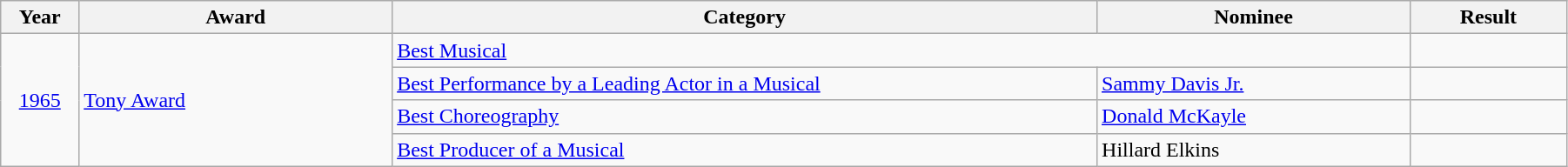<table class="wikitable" width="95%">
<tr>
<th width="5%">Year</th>
<th width="20%">Award</th>
<th width="45%">Category</th>
<th width="20%">Nominee</th>
<th width="10%">Result</th>
</tr>
<tr>
<td rowspan="4" align="center"><a href='#'>1965</a></td>
<td rowspan="4"><a href='#'>Tony Award</a></td>
<td colspan="2"><a href='#'>Best Musical</a></td>
<td></td>
</tr>
<tr>
<td><a href='#'>Best Performance by a Leading Actor in a Musical</a></td>
<td><a href='#'>Sammy Davis Jr.</a></td>
<td></td>
</tr>
<tr>
<td><a href='#'>Best Choreography</a></td>
<td><a href='#'>Donald McKayle</a></td>
<td></td>
</tr>
<tr>
<td><a href='#'>Best Producer of a Musical</a></td>
<td>Hillard Elkins</td>
<td></td>
</tr>
</table>
